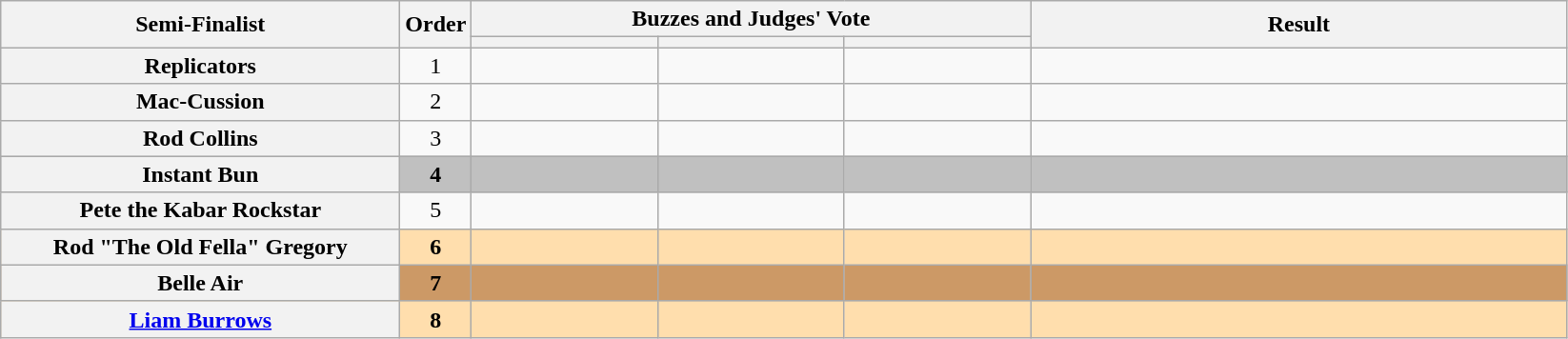<table class="wikitable plainrowheaders sortable" style="text-align:center;">
<tr>
<th scope="col" rowspan=2 class="unsortable" style="width:17em;">Semi-Finalist</th>
<th scope="col" rowspan=2 style="width:1em;">Order</th>
<th scope="col" colspan=3 class="unsortable" style="width:24em;">Buzzes and Judges' Vote</th>
<th scope="col" rowspan=2 style="width:23em;">Result</th>
</tr>
<tr>
<th scope="col" class="unsortable" style="width:6em;"></th>
<th scope="col" class="unsortable" style="width:6em;"></th>
<th scope="col" class="unsortable" style="width:6em;"></th>
</tr>
<tr>
<th scope="row">Replicators</th>
<td>1</td>
<td style="text-align:center;"></td>
<td style="text-align:center;"></td>
<td style="text-align:center;"></td>
<td></td>
</tr>
<tr>
<th scope="row">Mac-Cussion</th>
<td>2</td>
<td style="text-align:center;"></td>
<td style="text-align:center;"></td>
<td style="text-align:center;"></td>
<td></td>
</tr>
<tr>
<th scope="row">Rod Collins</th>
<td>3</td>
<td style="text-align:center;"></td>
<td style="text-align:center;"></td>
<td style="text-align:center;"></td>
<td></td>
</tr>
<tr bgcolor=silver>
<th scope="row"><strong>Instant Bun</strong></th>
<td><strong>4</strong></td>
<td style="text-align:center;"></td>
<td style="text-align:center;"></td>
<td style="text-align:center;"></td>
<td><strong></strong></td>
</tr>
<tr>
<th scope="row">Pete the Kabar Rockstar</th>
<td>5</td>
<td style="text-align:center;"></td>
<td style="text-align:center;"></td>
<td style="text-align:center;"></td>
<td></td>
</tr>
<tr bgcolor=navajowhite>
<th scope="row"><strong>Rod "The Old Fella" Gregory</strong></th>
<td><strong>6</strong></td>
<td style="text-align:center;"></td>
<td style="text-align:center;"></td>
<td style="text-align:center;"></td>
<td><strong></strong></td>
</tr>
<tr bgcolor=#c96>
<th scope="row"><strong>Belle Air</strong></th>
<td><strong>7</strong></td>
<td style="text-align:center;"></td>
<td style="text-align:center;"></td>
<td style="text-align:center;"></td>
<td><strong></strong></td>
</tr>
<tr bgcolor=navajowhite>
<th scope="row"><strong><a href='#'>Liam Burrows</a></strong></th>
<td><strong>8</strong></td>
<td style="text-align:center;"></td>
<td style="text-align:center;"></td>
<td style="text-align:center;"></td>
<td><strong></strong></td>
</tr>
</table>
